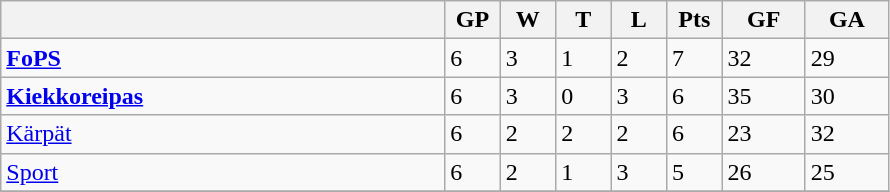<table class="wikitable">
<tr>
<th bgcolor="#DDDDFF" width="40%"></th>
<th bgcolor="#DDDDFF" width="5%">GP</th>
<th bgcolor="#DDDDFF" width="5%">W</th>
<th bgcolor="#DDDDFF" width="5%">T</th>
<th bgcolor="#DDDDFF" width="5%">L</th>
<th bgcolor="#DDDDFF" width="5%">Pts</th>
<th bgcolor="#DDDDFF" width="7.5%">GF</th>
<th bgcolor="#DDDDFF" width="7.5%">GA</th>
</tr>
<tr>
<td><strong><a href='#'>FoPS</a></strong></td>
<td>6</td>
<td>3</td>
<td>1</td>
<td>2</td>
<td>7</td>
<td>32</td>
<td>29</td>
</tr>
<tr>
<td><strong><a href='#'>Kiekkoreipas</a></strong></td>
<td>6</td>
<td>3</td>
<td>0</td>
<td>3</td>
<td>6</td>
<td>35</td>
<td>30</td>
</tr>
<tr>
<td><a href='#'>Kärpät</a></td>
<td>6</td>
<td>2</td>
<td>2</td>
<td>2</td>
<td>6</td>
<td>23</td>
<td>32</td>
</tr>
<tr>
<td><a href='#'>Sport</a></td>
<td>6</td>
<td>2</td>
<td>1</td>
<td>3</td>
<td>5</td>
<td>26</td>
<td>25</td>
</tr>
<tr>
</tr>
</table>
